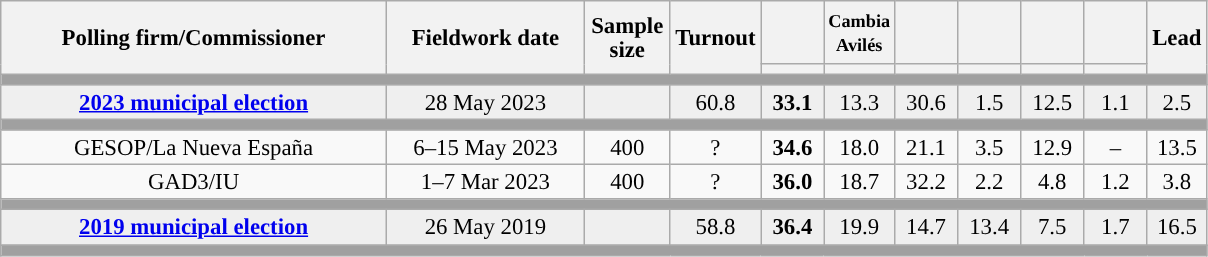<table class="wikitable collapsible collapsed" style="text-align:center; font-size:95%; line-height:16px;">
<tr style="height:42px;">
<th style="width:250px;" rowspan="2">Polling firm/Commissioner</th>
<th style="width:125px;" rowspan="2">Fieldwork date</th>
<th style="width:50px;" rowspan="2">Sample size</th>
<th style="width:45px;" rowspan="2">Turnout</th>
<th style="width:35px;"></th>
<th style="width:35px; font-size:80%;">Cambia<br>Avilés</th>
<th style="width:35px;"></th>
<th style="width:35px;"></th>
<th style="width:35px;"></th>
<th style="width:35px;"></th>
<th style="width:30px;" rowspan="2">Lead</th>
</tr>
<tr>
<th style="color:inherit;background:"></th>
<th style="color:inherit;background:"></th>
<th style="color:inherit;background:"></th>
<th style="color:inherit;background:"></th>
<th style="color:inherit;background:"></th>
<th style="color:inherit;background:"></th>
</tr>
<tr>
<td colspan="11" style="background:#A0A0A0"></td>
</tr>
<tr style="background:#EFEFEF;">
<td><strong><a href='#'>2023 municipal election</a></strong></td>
<td>28 May 2023</td>
<td></td>
<td>60.8</td>
<td><strong>33.1</strong><br></td>
<td>13.3<br></td>
<td>30.6<br></td>
<td>1.5<br></td>
<td>12.5<br></td>
<td>1.1<br></td>
<td style="background:">2.5</td>
</tr>
<tr>
<td colspan="11" style="background:#A0A0A0"></td>
</tr>
<tr>
<td>GESOP/La Nueva España</td>
<td>6–15 May 2023</td>
<td>400</td>
<td>?</td>
<td><strong>34.6</strong><br></td>
<td>18.0<br></td>
<td>21.1<br></td>
<td>3.5<br></td>
<td>12.9<br></td>
<td>–</td>
<td style="background:">13.5</td>
</tr>
<tr>
<td>GAD3/IU</td>
<td>1–7 Mar 2023</td>
<td>400</td>
<td>?</td>
<td><strong>36.0</strong><br></td>
<td>18.7<br></td>
<td>32.2<br></td>
<td>2.2<br></td>
<td>4.8<br></td>
<td>1.2<br></td>
<td style="background:">3.8</td>
</tr>
<tr>
<td colspan="11" style="background:#A0A0A0"></td>
</tr>
<tr style="background:#EFEFEF;">
<td><strong><a href='#'>2019 municipal election</a></strong></td>
<td>26 May 2019</td>
<td></td>
<td>58.8</td>
<td><strong>36.4</strong><br></td>
<td>19.9<br></td>
<td>14.7<br></td>
<td>13.4<br></td>
<td>7.5<br></td>
<td>1.7<br></td>
<td style="background:">16.5</td>
</tr>
<tr>
<td colspan="11" style="background:#A0A0A0"></td>
</tr>
</table>
